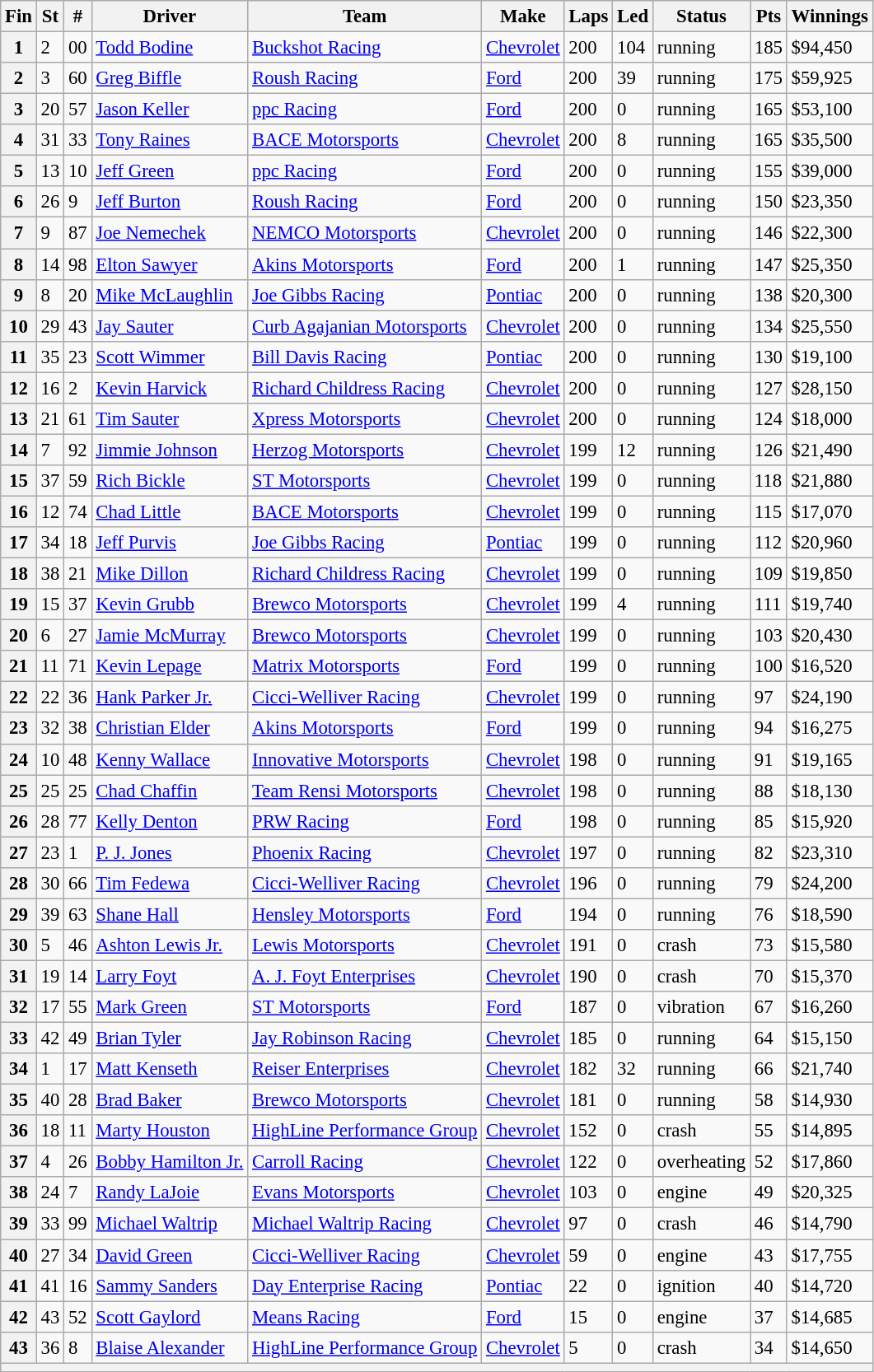<table class="wikitable" style="font-size:95%">
<tr>
<th>Fin</th>
<th>St</th>
<th>#</th>
<th>Driver</th>
<th>Team</th>
<th>Make</th>
<th>Laps</th>
<th>Led</th>
<th>Status</th>
<th>Pts</th>
<th>Winnings</th>
</tr>
<tr>
<th>1</th>
<td>2</td>
<td>00</td>
<td><a href='#'>Todd Bodine</a></td>
<td><a href='#'>Buckshot Racing</a></td>
<td><a href='#'>Chevrolet</a></td>
<td>200</td>
<td>104</td>
<td>running</td>
<td>185</td>
<td>$94,450</td>
</tr>
<tr>
<th>2</th>
<td>3</td>
<td>60</td>
<td><a href='#'>Greg Biffle</a></td>
<td><a href='#'>Roush Racing</a></td>
<td><a href='#'>Ford</a></td>
<td>200</td>
<td>39</td>
<td>running</td>
<td>175</td>
<td>$59,925</td>
</tr>
<tr>
<th>3</th>
<td>20</td>
<td>57</td>
<td><a href='#'>Jason Keller</a></td>
<td><a href='#'>ppc Racing</a></td>
<td><a href='#'>Ford</a></td>
<td>200</td>
<td>0</td>
<td>running</td>
<td>165</td>
<td>$53,100</td>
</tr>
<tr>
<th>4</th>
<td>31</td>
<td>33</td>
<td><a href='#'>Tony Raines</a></td>
<td><a href='#'>BACE Motorsports</a></td>
<td><a href='#'>Chevrolet</a></td>
<td>200</td>
<td>8</td>
<td>running</td>
<td>165</td>
<td>$35,500</td>
</tr>
<tr>
<th>5</th>
<td>13</td>
<td>10</td>
<td><a href='#'>Jeff Green</a></td>
<td><a href='#'>ppc Racing</a></td>
<td><a href='#'>Ford</a></td>
<td>200</td>
<td>0</td>
<td>running</td>
<td>155</td>
<td>$39,000</td>
</tr>
<tr>
<th>6</th>
<td>26</td>
<td>9</td>
<td><a href='#'>Jeff Burton</a></td>
<td><a href='#'>Roush Racing</a></td>
<td><a href='#'>Ford</a></td>
<td>200</td>
<td>0</td>
<td>running</td>
<td>150</td>
<td>$23,350</td>
</tr>
<tr>
<th>7</th>
<td>9</td>
<td>87</td>
<td><a href='#'>Joe Nemechek</a></td>
<td><a href='#'>NEMCO Motorsports</a></td>
<td><a href='#'>Chevrolet</a></td>
<td>200</td>
<td>0</td>
<td>running</td>
<td>146</td>
<td>$22,300</td>
</tr>
<tr>
<th>8</th>
<td>14</td>
<td>98</td>
<td><a href='#'>Elton Sawyer</a></td>
<td><a href='#'>Akins Motorsports</a></td>
<td><a href='#'>Ford</a></td>
<td>200</td>
<td>1</td>
<td>running</td>
<td>147</td>
<td>$25,350</td>
</tr>
<tr>
<th>9</th>
<td>8</td>
<td>20</td>
<td><a href='#'>Mike McLaughlin</a></td>
<td><a href='#'>Joe Gibbs Racing</a></td>
<td><a href='#'>Pontiac</a></td>
<td>200</td>
<td>0</td>
<td>running</td>
<td>138</td>
<td>$20,300</td>
</tr>
<tr>
<th>10</th>
<td>29</td>
<td>43</td>
<td><a href='#'>Jay Sauter</a></td>
<td><a href='#'>Curb Agajanian Motorsports</a></td>
<td><a href='#'>Chevrolet</a></td>
<td>200</td>
<td>0</td>
<td>running</td>
<td>134</td>
<td>$25,550</td>
</tr>
<tr>
<th>11</th>
<td>35</td>
<td>23</td>
<td><a href='#'>Scott Wimmer</a></td>
<td><a href='#'>Bill Davis Racing</a></td>
<td><a href='#'>Pontiac</a></td>
<td>200</td>
<td>0</td>
<td>running</td>
<td>130</td>
<td>$19,100</td>
</tr>
<tr>
<th>12</th>
<td>16</td>
<td>2</td>
<td><a href='#'>Kevin Harvick</a></td>
<td><a href='#'>Richard Childress Racing</a></td>
<td><a href='#'>Chevrolet</a></td>
<td>200</td>
<td>0</td>
<td>running</td>
<td>127</td>
<td>$28,150</td>
</tr>
<tr>
<th>13</th>
<td>21</td>
<td>61</td>
<td><a href='#'>Tim Sauter</a></td>
<td><a href='#'>Xpress Motorsports</a></td>
<td><a href='#'>Chevrolet</a></td>
<td>200</td>
<td>0</td>
<td>running</td>
<td>124</td>
<td>$18,000</td>
</tr>
<tr>
<th>14</th>
<td>7</td>
<td>92</td>
<td><a href='#'>Jimmie Johnson</a></td>
<td><a href='#'>Herzog Motorsports</a></td>
<td><a href='#'>Chevrolet</a></td>
<td>199</td>
<td>12</td>
<td>running</td>
<td>126</td>
<td>$21,490</td>
</tr>
<tr>
<th>15</th>
<td>37</td>
<td>59</td>
<td><a href='#'>Rich Bickle</a></td>
<td><a href='#'>ST Motorsports</a></td>
<td><a href='#'>Chevrolet</a></td>
<td>199</td>
<td>0</td>
<td>running</td>
<td>118</td>
<td>$21,880</td>
</tr>
<tr>
<th>16</th>
<td>12</td>
<td>74</td>
<td><a href='#'>Chad Little</a></td>
<td><a href='#'>BACE Motorsports</a></td>
<td><a href='#'>Chevrolet</a></td>
<td>199</td>
<td>0</td>
<td>running</td>
<td>115</td>
<td>$17,070</td>
</tr>
<tr>
<th>17</th>
<td>34</td>
<td>18</td>
<td><a href='#'>Jeff Purvis</a></td>
<td><a href='#'>Joe Gibbs Racing</a></td>
<td><a href='#'>Pontiac</a></td>
<td>199</td>
<td>0</td>
<td>running</td>
<td>112</td>
<td>$20,960</td>
</tr>
<tr>
<th>18</th>
<td>38</td>
<td>21</td>
<td><a href='#'>Mike Dillon</a></td>
<td><a href='#'>Richard Childress Racing</a></td>
<td><a href='#'>Chevrolet</a></td>
<td>199</td>
<td>0</td>
<td>running</td>
<td>109</td>
<td>$19,850</td>
</tr>
<tr>
<th>19</th>
<td>15</td>
<td>37</td>
<td><a href='#'>Kevin Grubb</a></td>
<td><a href='#'>Brewco Motorsports</a></td>
<td><a href='#'>Chevrolet</a></td>
<td>199</td>
<td>4</td>
<td>running</td>
<td>111</td>
<td>$19,740</td>
</tr>
<tr>
<th>20</th>
<td>6</td>
<td>27</td>
<td><a href='#'>Jamie McMurray</a></td>
<td><a href='#'>Brewco Motorsports</a></td>
<td><a href='#'>Chevrolet</a></td>
<td>199</td>
<td>0</td>
<td>running</td>
<td>103</td>
<td>$20,430</td>
</tr>
<tr>
<th>21</th>
<td>11</td>
<td>71</td>
<td><a href='#'>Kevin Lepage</a></td>
<td><a href='#'>Matrix Motorsports</a></td>
<td><a href='#'>Ford</a></td>
<td>199</td>
<td>0</td>
<td>running</td>
<td>100</td>
<td>$16,520</td>
</tr>
<tr>
<th>22</th>
<td>22</td>
<td>36</td>
<td><a href='#'>Hank Parker Jr.</a></td>
<td><a href='#'>Cicci-Welliver Racing</a></td>
<td><a href='#'>Chevrolet</a></td>
<td>199</td>
<td>0</td>
<td>running</td>
<td>97</td>
<td>$24,190</td>
</tr>
<tr>
<th>23</th>
<td>32</td>
<td>38</td>
<td><a href='#'>Christian Elder</a></td>
<td><a href='#'>Akins Motorsports</a></td>
<td><a href='#'>Ford</a></td>
<td>199</td>
<td>0</td>
<td>running</td>
<td>94</td>
<td>$16,275</td>
</tr>
<tr>
<th>24</th>
<td>10</td>
<td>48</td>
<td><a href='#'>Kenny Wallace</a></td>
<td><a href='#'>Innovative Motorsports</a></td>
<td><a href='#'>Chevrolet</a></td>
<td>198</td>
<td>0</td>
<td>running</td>
<td>91</td>
<td>$19,165</td>
</tr>
<tr>
<th>25</th>
<td>25</td>
<td>25</td>
<td><a href='#'>Chad Chaffin</a></td>
<td><a href='#'>Team Rensi Motorsports</a></td>
<td><a href='#'>Chevrolet</a></td>
<td>198</td>
<td>0</td>
<td>running</td>
<td>88</td>
<td>$18,130</td>
</tr>
<tr>
<th>26</th>
<td>28</td>
<td>77</td>
<td><a href='#'>Kelly Denton</a></td>
<td><a href='#'>PRW Racing</a></td>
<td><a href='#'>Ford</a></td>
<td>198</td>
<td>0</td>
<td>running</td>
<td>85</td>
<td>$15,920</td>
</tr>
<tr>
<th>27</th>
<td>23</td>
<td>1</td>
<td><a href='#'>P. J. Jones</a></td>
<td><a href='#'>Phoenix Racing</a></td>
<td><a href='#'>Chevrolet</a></td>
<td>197</td>
<td>0</td>
<td>running</td>
<td>82</td>
<td>$23,310</td>
</tr>
<tr>
<th>28</th>
<td>30</td>
<td>66</td>
<td><a href='#'>Tim Fedewa</a></td>
<td><a href='#'>Cicci-Welliver Racing</a></td>
<td><a href='#'>Chevrolet</a></td>
<td>196</td>
<td>0</td>
<td>running</td>
<td>79</td>
<td>$24,200</td>
</tr>
<tr>
<th>29</th>
<td>39</td>
<td>63</td>
<td><a href='#'>Shane Hall</a></td>
<td><a href='#'>Hensley Motorsports</a></td>
<td><a href='#'>Ford</a></td>
<td>194</td>
<td>0</td>
<td>running</td>
<td>76</td>
<td>$18,590</td>
</tr>
<tr>
<th>30</th>
<td>5</td>
<td>46</td>
<td><a href='#'>Ashton Lewis Jr.</a></td>
<td><a href='#'>Lewis Motorsports</a></td>
<td><a href='#'>Chevrolet</a></td>
<td>191</td>
<td>0</td>
<td>crash</td>
<td>73</td>
<td>$15,580</td>
</tr>
<tr>
<th>31</th>
<td>19</td>
<td>14</td>
<td><a href='#'>Larry Foyt</a></td>
<td><a href='#'>A. J. Foyt Enterprises</a></td>
<td><a href='#'>Chevrolet</a></td>
<td>190</td>
<td>0</td>
<td>crash</td>
<td>70</td>
<td>$15,370</td>
</tr>
<tr>
<th>32</th>
<td>17</td>
<td>55</td>
<td><a href='#'>Mark Green</a></td>
<td><a href='#'>ST Motorsports</a></td>
<td><a href='#'>Ford</a></td>
<td>187</td>
<td>0</td>
<td>vibration</td>
<td>67</td>
<td>$16,260</td>
</tr>
<tr>
<th>33</th>
<td>42</td>
<td>49</td>
<td><a href='#'>Brian Tyler</a></td>
<td><a href='#'>Jay Robinson Racing</a></td>
<td><a href='#'>Chevrolet</a></td>
<td>185</td>
<td>0</td>
<td>running</td>
<td>64</td>
<td>$15,150</td>
</tr>
<tr>
<th>34</th>
<td>1</td>
<td>17</td>
<td><a href='#'>Matt Kenseth</a></td>
<td><a href='#'>Reiser Enterprises</a></td>
<td><a href='#'>Chevrolet</a></td>
<td>182</td>
<td>32</td>
<td>running</td>
<td>66</td>
<td>$21,740</td>
</tr>
<tr>
<th>35</th>
<td>40</td>
<td>28</td>
<td><a href='#'>Brad Baker</a></td>
<td><a href='#'>Brewco Motorsports</a></td>
<td><a href='#'>Chevrolet</a></td>
<td>181</td>
<td>0</td>
<td>running</td>
<td>58</td>
<td>$14,930</td>
</tr>
<tr>
<th>36</th>
<td>18</td>
<td>11</td>
<td><a href='#'>Marty Houston</a></td>
<td><a href='#'>HighLine Performance Group</a></td>
<td><a href='#'>Chevrolet</a></td>
<td>152</td>
<td>0</td>
<td>crash</td>
<td>55</td>
<td>$14,895</td>
</tr>
<tr>
<th>37</th>
<td>4</td>
<td>26</td>
<td><a href='#'>Bobby Hamilton Jr.</a></td>
<td><a href='#'>Carroll Racing</a></td>
<td><a href='#'>Chevrolet</a></td>
<td>122</td>
<td>0</td>
<td>overheating</td>
<td>52</td>
<td>$17,860</td>
</tr>
<tr>
<th>38</th>
<td>24</td>
<td>7</td>
<td><a href='#'>Randy LaJoie</a></td>
<td><a href='#'>Evans Motorsports</a></td>
<td><a href='#'>Chevrolet</a></td>
<td>103</td>
<td>0</td>
<td>engine</td>
<td>49</td>
<td>$20,325</td>
</tr>
<tr>
<th>39</th>
<td>33</td>
<td>99</td>
<td><a href='#'>Michael Waltrip</a></td>
<td><a href='#'>Michael Waltrip Racing</a></td>
<td><a href='#'>Chevrolet</a></td>
<td>97</td>
<td>0</td>
<td>crash</td>
<td>46</td>
<td>$14,790</td>
</tr>
<tr>
<th>40</th>
<td>27</td>
<td>34</td>
<td><a href='#'>David Green</a></td>
<td><a href='#'>Cicci-Welliver Racing</a></td>
<td><a href='#'>Chevrolet</a></td>
<td>59</td>
<td>0</td>
<td>engine</td>
<td>43</td>
<td>$17,755</td>
</tr>
<tr>
<th>41</th>
<td>41</td>
<td>16</td>
<td><a href='#'>Sammy Sanders</a></td>
<td><a href='#'>Day Enterprise Racing</a></td>
<td><a href='#'>Pontiac</a></td>
<td>22</td>
<td>0</td>
<td>ignition</td>
<td>40</td>
<td>$14,720</td>
</tr>
<tr>
<th>42</th>
<td>43</td>
<td>52</td>
<td><a href='#'>Scott Gaylord</a></td>
<td><a href='#'>Means Racing</a></td>
<td><a href='#'>Ford</a></td>
<td>15</td>
<td>0</td>
<td>engine</td>
<td>37</td>
<td>$14,685</td>
</tr>
<tr>
<th>43</th>
<td>36</td>
<td>8</td>
<td><a href='#'>Blaise Alexander</a></td>
<td><a href='#'>HighLine Performance Group</a></td>
<td><a href='#'>Chevrolet</a></td>
<td>5</td>
<td>0</td>
<td>crash</td>
<td>34</td>
<td>$14,650</td>
</tr>
<tr>
<th colspan="11"></th>
</tr>
</table>
